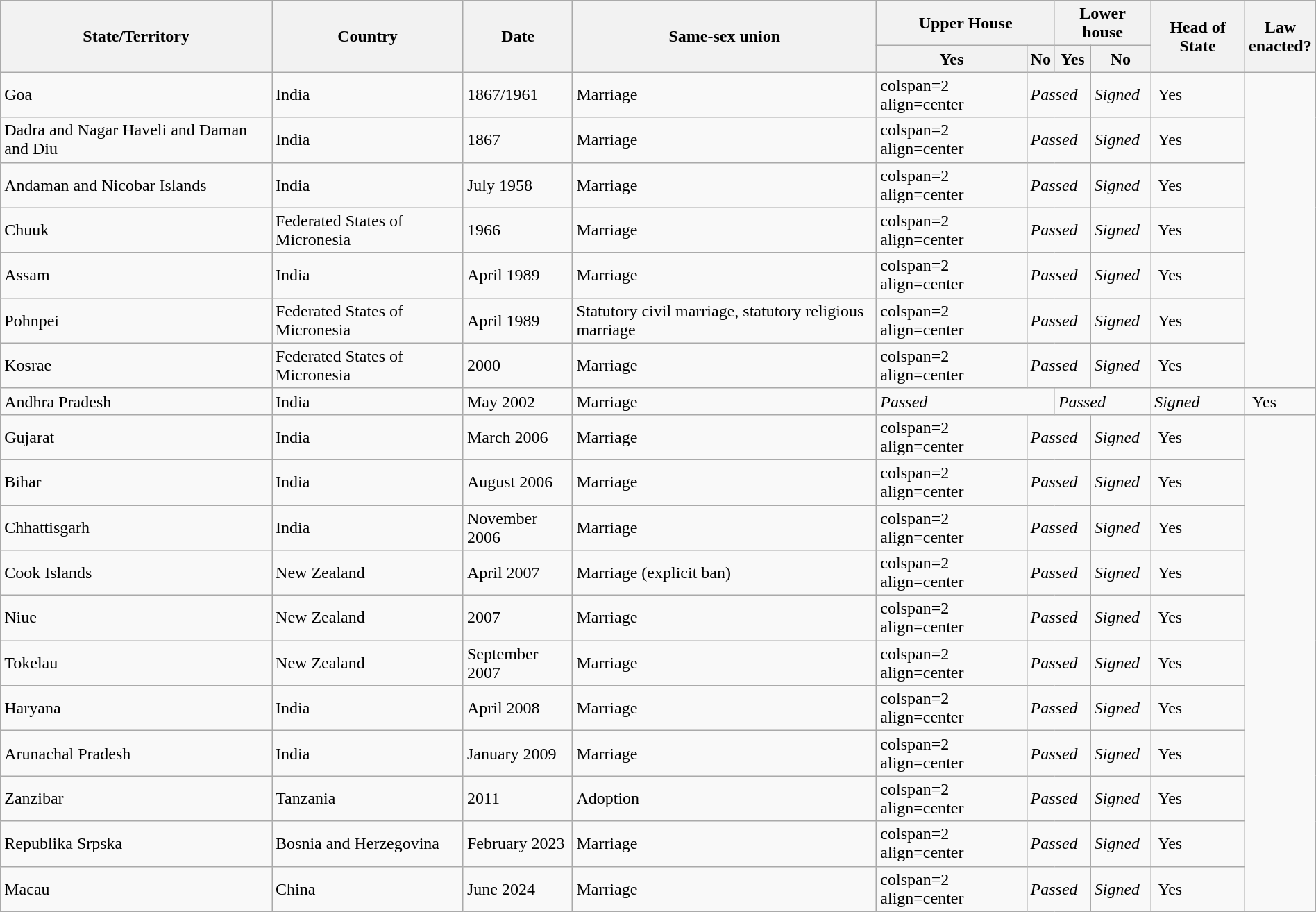<table class="wikitable sortable" style="width:100%">
<tr>
<th rowspan=2>State/Territory</th>
<th rowspan=2>Country</th>
<th rowspan=2>Date</th>
<th rowspan=2>Same-sex union</th>
<th colspan=2>Upper House</th>
<th colspan=2>Lower house</th>
<th rowspan=2>Head of State</th>
<th rowspan=2>Law<br> enacted?</th>
</tr>
<tr>
<th>Yes</th>
<th>No</th>
<th>Yes</th>
<th>No</th>
</tr>
<tr>
<td> Goa</td>
<td><span></span> India</td>
<td>1867/1961</td>
<td>Marriage </td>
<td>colspan=2 align=center </td>
<td colspan=2><em>Passed</em></td>
<td><em>Signed</em></td>
<td> Yes</td>
</tr>
<tr>
<td> Dadra and Nagar Haveli and Daman and Diu</td>
<td><span></span> India</td>
<td>1867</td>
<td>Marriage </td>
<td>colspan=2 align=center </td>
<td colspan=2><em>Passed</em></td>
<td><em>Signed</em></td>
<td> Yes</td>
</tr>
<tr>
<td> Andaman and Nicobar Islands</td>
<td><span></span> India</td>
<td>July 1958</td>
<td>Marriage </td>
<td>colspan=2 align=center </td>
<td colspan=2><em>Passed</em></td>
<td><em>Signed</em></td>
<td> Yes</td>
</tr>
<tr>
<td> Chuuk</td>
<td><span></span> Federated States of Micronesia</td>
<td>1966</td>
<td>Marriage </td>
<td>colspan=2 align=center </td>
<td colspan=2><em>Passed</em></td>
<td><em>Signed</em></td>
<td> Yes</td>
</tr>
<tr>
<td> Assam</td>
<td><span></span> India</td>
<td>April 1989</td>
<td>Marriage </td>
<td>colspan=2 align=center </td>
<td colspan=2><em>Passed</em></td>
<td><em>Signed</em></td>
<td> Yes</td>
</tr>
<tr>
<td> Pohnpei</td>
<td><span></span> Federated States of Micronesia</td>
<td>April 1989</td>
<td>Statutory civil marriage, statutory religious marriage</td>
<td>colspan=2 align=center </td>
<td colspan=2><em>Passed</em></td>
<td><em>Signed</em></td>
<td> Yes</td>
</tr>
<tr>
<td> Kosrae</td>
<td><span></span> Federated States of Micronesia</td>
<td>2000</td>
<td>Marriage </td>
<td>colspan=2 align=center </td>
<td colspan=2><em>Passed</em></td>
<td><em>Signed</em></td>
<td> Yes</td>
</tr>
<tr>
<td> Andhra Pradesh</td>
<td><span></span> India</td>
<td>May 2002</td>
<td>Marriage </td>
<td colspan=2><em>Passed</em></td>
<td colspan=2><em>Passed</em></td>
<td><em>Signed</em></td>
<td> Yes</td>
</tr>
<tr>
<td> Gujarat</td>
<td><span></span> India</td>
<td>March 2006</td>
<td>Marriage </td>
<td>colspan=2 align=center </td>
<td colspan=2><em>Passed</em></td>
<td><em>Signed</em></td>
<td> Yes</td>
</tr>
<tr>
<td> Bihar</td>
<td><span></span> India</td>
<td>August 2006</td>
<td>Marriage </td>
<td>colspan=2 align=center </td>
<td colspan=2><em>Passed</em></td>
<td><em>Signed</em></td>
<td> Yes</td>
</tr>
<tr>
<td> Chhattisgarh</td>
<td><span></span> India</td>
<td>November 2006</td>
<td>Marriage </td>
<td>colspan=2 align=center </td>
<td colspan=2><em>Passed</em></td>
<td><em>Signed</em></td>
<td> Yes</td>
</tr>
<tr>
<td> Cook Islands</td>
<td><span></span> New Zealand</td>
<td>April 2007</td>
<td>Marriage (explicit ban) </td>
<td>colspan=2 align=center </td>
<td colspan=2><em>Passed</em></td>
<td><em>Signed</em></td>
<td> Yes</td>
</tr>
<tr>
<td> Niue</td>
<td><span></span> New Zealand</td>
<td>2007</td>
<td>Marriage  </td>
<td>colspan=2 align=center </td>
<td colspan=2><em>Passed</em></td>
<td><em>Signed</em></td>
<td> Yes</td>
</tr>
<tr>
<td> Tokelau</td>
<td><span></span> New Zealand</td>
<td>September 2007</td>
<td>Marriage  </td>
<td>colspan=2 align=center </td>
<td colspan=2><em>Passed</em></td>
<td><em>Signed</em></td>
<td> Yes</td>
</tr>
<tr>
<td> Haryana</td>
<td><span></span> India</td>
<td>April 2008</td>
<td>Marriage </td>
<td>colspan=2 align=center </td>
<td colspan=2><em>Passed</em></td>
<td><em>Signed</em></td>
<td> Yes</td>
</tr>
<tr>
<td> Arunachal Pradesh</td>
<td><span></span> India</td>
<td>January 2009</td>
<td>Marriage </td>
<td>colspan=2 align=center </td>
<td colspan=2><em>Passed</em></td>
<td><em>Signed</em></td>
<td> Yes</td>
</tr>
<tr>
<td> Zanzibar</td>
<td><span></span> Tanzania</td>
<td>2011</td>
<td>Adoption </td>
<td>colspan=2 align=center </td>
<td colspan=2><em>Passed</em></td>
<td><em>Signed</em></td>
<td> Yes</td>
</tr>
<tr>
<td> Republika Srpska</td>
<td><span></span>  Bosnia and Herzegovina</td>
<td>February 2023</td>
<td>Marriage </td>
<td>colspan=2 align=center </td>
<td colspan=2><em>Passed</em></td>
<td><em>Signed</em></td>
<td> Yes</td>
</tr>
<tr>
<td> Macau</td>
<td><span></span> China</td>
<td>June 2024</td>
<td>Marriage </td>
<td>colspan=2 align=center </td>
<td colspan=2><em>Passed</em></td>
<td><em>Signed</em></td>
<td> Yes</td>
</tr>
</table>
